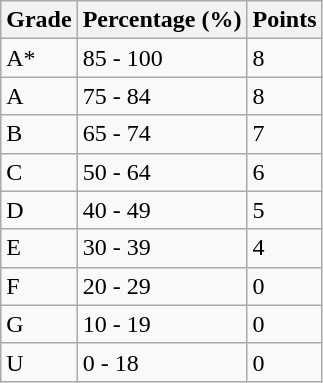<table class="wikitable">
<tr>
<th>Grade</th>
<th>Percentage (%)</th>
<th>Points</th>
</tr>
<tr>
<td>A*</td>
<td>85 - 100</td>
<td>8</td>
</tr>
<tr>
<td>A</td>
<td>75 - 84</td>
<td>8</td>
</tr>
<tr>
<td>B</td>
<td>65 - 74</td>
<td>7</td>
</tr>
<tr>
<td>C</td>
<td>50 - 64</td>
<td>6</td>
</tr>
<tr>
<td>D</td>
<td>40 - 49</td>
<td>5</td>
</tr>
<tr>
<td>E</td>
<td>30 - 39</td>
<td>4</td>
</tr>
<tr>
<td>F</td>
<td>20 - 29</td>
<td>0</td>
</tr>
<tr>
<td>G</td>
<td>10 - 19</td>
<td>0</td>
</tr>
<tr>
<td>U</td>
<td>0 - 18</td>
<td>0</td>
</tr>
</table>
